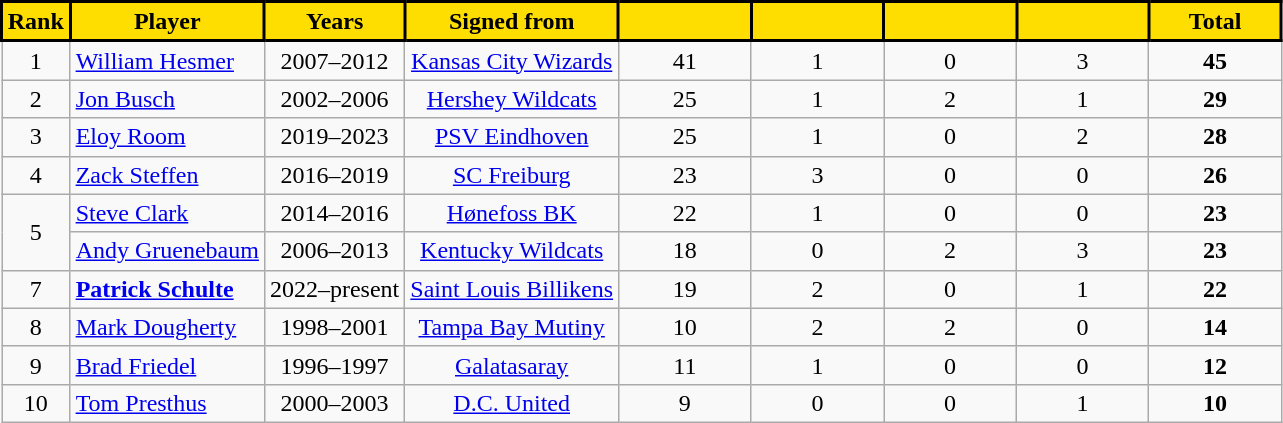<table class="wikitable sortable" style="text-align:center;">
<tr>
<th style="background:#FEDD00; color:#000; border:2px solid #000;">Rank</th>
<th style="background:#FEDD00; color:#000; border:2px solid #000;">Player</th>
<th style="background:#FEDD00; color:#000; border:2px solid #000;">Years</th>
<th style="background:#FEDD00; color:#000; border:2px solid #000;">Signed from</th>
<th width=80 style="background:#FEDD00; color:#000; border:2px solid #000;"></th>
<th width=80 style="background:#FEDD00; color:#000; border:2px solid #000;"></th>
<th width=80 style="background:#FEDD00; color:#000; border:2px solid #000;"></th>
<th width=80 style="background:#FEDD00; color:#000; border:2px solid #000;"></th>
<th width=80 style="background:#FEDD00; color:#000; border:2px solid #000;">Total</th>
</tr>
<tr>
<td>1</td>
<td style="text-align:left;"> <a href='#'>William Hesmer</a></td>
<td>2007–2012</td>
<td><a href='#'>Kansas City Wizards</a></td>
<td>41</td>
<td>1</td>
<td>0</td>
<td>3</td>
<td><strong>45</strong></td>
</tr>
<tr>
<td>2</td>
<td style="text-align:left;"> <a href='#'>Jon Busch</a></td>
<td>2002–2006</td>
<td><a href='#'>Hershey Wildcats</a></td>
<td>25</td>
<td>1</td>
<td>2</td>
<td>1</td>
<td><strong>29</strong></td>
</tr>
<tr>
<td>3</td>
<td align="left"> <a href='#'>Eloy Room</a></td>
<td>2019–2023</td>
<td><a href='#'>PSV Eindhoven</a></td>
<td>25</td>
<td>1</td>
<td>0</td>
<td>2</td>
<td><strong>28</strong></td>
</tr>
<tr>
<td>4</td>
<td align="left"> <a href='#'>Zack Steffen</a></td>
<td>2016–2019</td>
<td><a href='#'>SC Freiburg</a></td>
<td>23</td>
<td>3</td>
<td>0</td>
<td>0</td>
<td><strong>26</strong></td>
</tr>
<tr>
<td rowspan="2">5</td>
<td align="left"> <a href='#'>Steve Clark</a></td>
<td>2014–2016</td>
<td><a href='#'>Hønefoss BK</a></td>
<td>22</td>
<td>1</td>
<td>0</td>
<td>0</td>
<td><strong>23</strong></td>
</tr>
<tr>
<td align="left"> <a href='#'>Andy Gruenebaum</a></td>
<td>2006–2013</td>
<td><a href='#'>Kentucky Wildcats</a></td>
<td>18</td>
<td>0</td>
<td>2</td>
<td>3</td>
<td><strong>23</strong></td>
</tr>
<tr>
<td>7</td>
<td align="left"> <strong><a href='#'>Patrick Schulte</a></strong></td>
<td>2022–present</td>
<td><a href='#'>Saint Louis Billikens</a></td>
<td>19</td>
<td>2</td>
<td>0</td>
<td>1</td>
<td><strong>22</strong></td>
</tr>
<tr>
<td>8</td>
<td align="left"> <a href='#'>Mark Dougherty</a></td>
<td>1998–2001</td>
<td><a href='#'>Tampa Bay Mutiny</a></td>
<td>10</td>
<td>2</td>
<td>2</td>
<td>0</td>
<td><strong>14</strong></td>
</tr>
<tr>
<td>9</td>
<td align="left"> <a href='#'>Brad Friedel</a></td>
<td>1996–1997</td>
<td><a href='#'>Galatasaray</a></td>
<td>11</td>
<td>1</td>
<td>0</td>
<td>0</td>
<td><strong>12</strong></td>
</tr>
<tr>
<td>10</td>
<td style="text-align:left;"> <a href='#'>Tom Presthus</a></td>
<td>2000–2003</td>
<td><a href='#'>D.C. United</a></td>
<td>9</td>
<td>0</td>
<td>0</td>
<td>1</td>
<td><strong>10</strong></td>
</tr>
</table>
